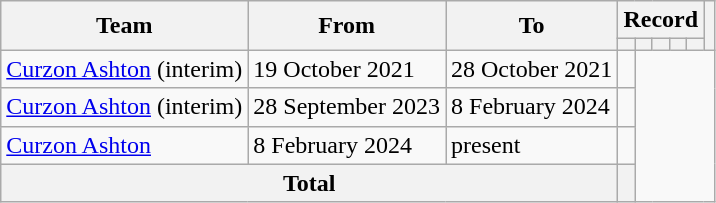<table class="wikitable" style="text-align: center">
<tr>
<th rowspan=2>Team</th>
<th rowspan=2>From</th>
<th rowspan=2>To</th>
<th colspan=5>Record</th>
<th rowspan=2></th>
</tr>
<tr>
<th></th>
<th></th>
<th></th>
<th></th>
<th></th>
</tr>
<tr>
<td align=left><a href='#'>Curzon Ashton</a> (interim)</td>
<td align=left>19 October 2021</td>
<td align=left>28 October 2021<br></td>
<td></td>
</tr>
<tr>
<td align=left><a href='#'>Curzon Ashton</a> (interim)</td>
<td align=left>28 September 2023</td>
<td align=left>8 February 2024<br></td>
<td></td>
</tr>
<tr>
<td align=left><a href='#'>Curzon Ashton</a></td>
<td align=left>8 February 2024</td>
<td align=left>present<br></td>
<td></td>
</tr>
<tr>
<th colspan=3>Total<br></th>
<th></th>
</tr>
</table>
